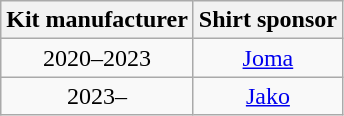<table class="wikitable" style="text-align: center">
<tr>
<th>Kit manufacturer</th>
<th>Shirt sponsor</th>
</tr>
<tr>
<td>2020–2023</td>
<td><a href='#'>Joma</a></td>
</tr>
<tr>
<td>2023–</td>
<td><a href='#'>Jako</a></td>
</tr>
</table>
